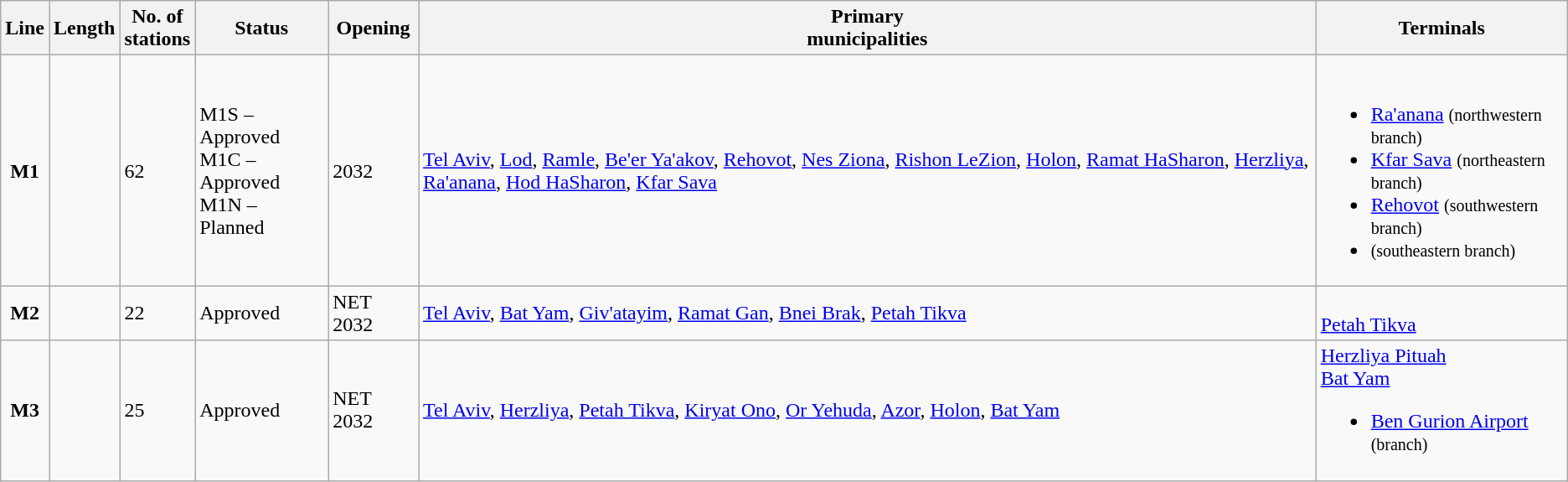<table class="wikitable">
<tr>
<th>Line</th>
<th>Length</th>
<th>No. of<br>stations</th>
<th>Status</th>
<th>Opening</th>
<th>Primary<br>municipalities</th>
<th>Terminals</th>
</tr>
<tr>
<td style="text-align: center"><strong>M1</strong></td>
<td></td>
<td>62</td>
<td>M1S – Approved<br>M1C – Approved<br>M1N – Planned</td>
<td> 2032</td>
<td><a href='#'>Tel Aviv</a>, <a href='#'>Lod</a>, <a href='#'>Ramle</a>, <a href='#'>Be'er Ya'akov</a>, <a href='#'>Rehovot</a>, <a href='#'>Nes Ziona</a>, <a href='#'>Rishon LeZion</a>, <a href='#'>Holon</a>, <a href='#'>Ramat HaSharon</a>, <a href='#'>Herzliya</a>, <a href='#'>Ra'anana</a>, <a href='#'>Hod HaSharon</a>, <a href='#'>Kfar Sava</a></td>
<td><br><ul><li><a href='#'>Ra'anana</a> <small>(northwestern branch)</small></li><li><a href='#'>Kfar Sava</a> <small>(northeastern branch)</small></li><li><a href='#'>Rehovot</a> <small>(southwestern branch)</small></li><li> <small>(southeastern branch)</small></li></ul></td>
</tr>
<tr>
<td style="text-align: center"><strong>M2</strong></td>
<td></td>
<td>22</td>
<td>Approved</td>
<td>NET 2032</td>
<td><a href='#'>Tel Aviv</a>, <a href='#'>Bat Yam</a>, <a href='#'>Giv'atayim</a>, <a href='#'>Ramat Gan</a>, <a href='#'>Bnei Brak</a>, <a href='#'>Petah Tikva</a></td>
<td><br><a href='#'>Petah Tikva</a></td>
</tr>
<tr>
<td style="text-align: center"><strong>M3</strong></td>
<td></td>
<td>25</td>
<td>Approved</td>
<td>NET 2032</td>
<td><a href='#'>Tel Aviv</a>, <a href='#'>Herzliya</a>, <a href='#'>Petah Tikva</a>, <a href='#'>Kiryat Ono</a>, <a href='#'>Or Yehuda</a>, <a href='#'>Azor</a>, <a href='#'>Holon</a>, <a href='#'>Bat Yam</a></td>
<td><a href='#'>Herzliya Pituah</a><br><a href='#'>Bat Yam</a><br><ul><li><a href='#'>Ben Gurion Airport</a> <small>(branch)</small></li></ul></td>
</tr>
</table>
